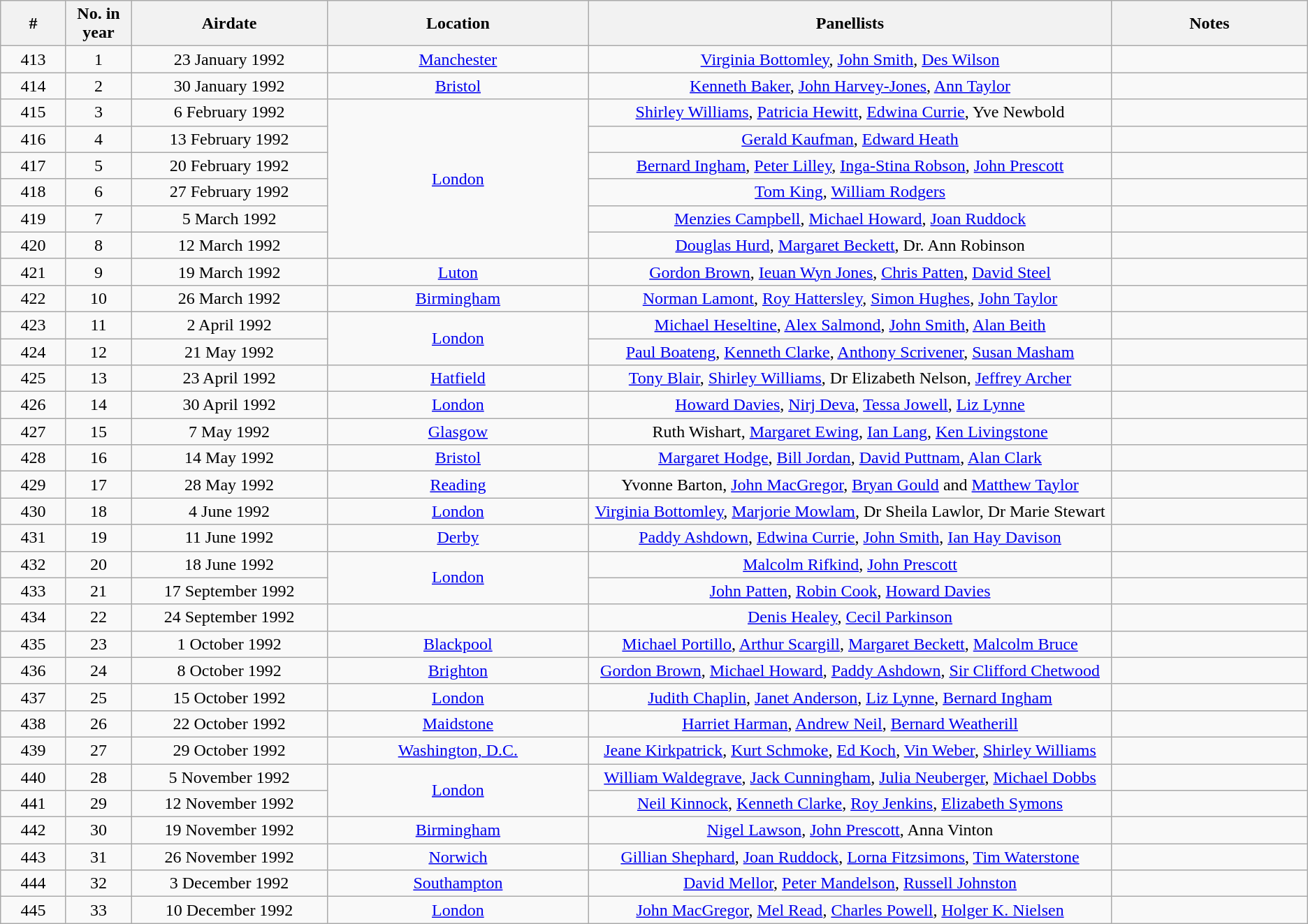<table class="wikitable" style="text-align:center;">
<tr>
<th style="width:5%;">#</th>
<th style="width:5%;">No. in year</th>
<th style="width:15%;">Airdate</th>
<th style="width:20%;">Location</th>
<th style="width:40%;">Panellists</th>
<th style="width:40%;">Notes</th>
</tr>
<tr>
<td>413</td>
<td>1</td>
<td>23 January 1992</td>
<td><a href='#'>Manchester</a></td>
<td><a href='#'>Virginia Bottomley</a>, <a href='#'>John Smith</a>, <a href='#'>Des Wilson</a></td>
<td></td>
</tr>
<tr>
<td>414</td>
<td>2</td>
<td>30 January 1992</td>
<td><a href='#'>Bristol</a></td>
<td><a href='#'>Kenneth Baker</a>, <a href='#'>John Harvey-Jones</a>, <a href='#'>Ann Taylor</a></td>
<td></td>
</tr>
<tr>
<td>415</td>
<td>3</td>
<td>6 February 1992</td>
<td rowspan=6><a href='#'>London</a></td>
<td><a href='#'>Shirley Williams</a>, <a href='#'>Patricia Hewitt</a>, <a href='#'>Edwina Currie</a>, Yve Newbold</td>
<td></td>
</tr>
<tr>
<td>416</td>
<td>4</td>
<td>13 February 1992</td>
<td><a href='#'>Gerald Kaufman</a>, <a href='#'>Edward Heath</a></td>
<td></td>
</tr>
<tr>
<td>417</td>
<td>5</td>
<td>20 February 1992</td>
<td><a href='#'>Bernard Ingham</a>, <a href='#'>Peter Lilley</a>, <a href='#'>Inga-Stina Robson</a>, <a href='#'>John Prescott</a></td>
<td></td>
</tr>
<tr>
<td>418</td>
<td>6</td>
<td>27 February 1992</td>
<td><a href='#'>Tom King</a>, <a href='#'>William Rodgers</a></td>
<td></td>
</tr>
<tr>
<td>419</td>
<td>7</td>
<td>5 March 1992</td>
<td><a href='#'>Menzies Campbell</a>, <a href='#'>Michael Howard</a>, <a href='#'>Joan Ruddock</a></td>
<td></td>
</tr>
<tr>
<td>420</td>
<td>8</td>
<td>12 March 1992</td>
<td><a href='#'>Douglas Hurd</a>, <a href='#'>Margaret Beckett</a>, Dr. Ann Robinson</td>
<td></td>
</tr>
<tr>
<td>421</td>
<td>9</td>
<td>19 March 1992</td>
<td><a href='#'>Luton</a></td>
<td><a href='#'>Gordon Brown</a>, <a href='#'>Ieuan Wyn Jones</a>, <a href='#'>Chris Patten</a>, <a href='#'>David Steel</a></td>
<td></td>
</tr>
<tr>
<td>422</td>
<td>10</td>
<td>26 March 1992</td>
<td><a href='#'>Birmingham</a></td>
<td><a href='#'>Norman Lamont</a>, <a href='#'>Roy Hattersley</a>, <a href='#'>Simon Hughes</a>, <a href='#'>John Taylor</a></td>
<td></td>
</tr>
<tr>
<td>423</td>
<td>11</td>
<td>2 April 1992</td>
<td rowspan=2><a href='#'>London</a></td>
<td><a href='#'>Michael Heseltine</a>, <a href='#'>Alex Salmond</a>, <a href='#'>John Smith</a>, <a href='#'>Alan Beith</a></td>
<td></td>
</tr>
<tr>
<td>424</td>
<td>12</td>
<td>21 May 1992</td>
<td><a href='#'>Paul Boateng</a>, <a href='#'>Kenneth Clarke</a>, <a href='#'>Anthony Scrivener</a>, <a href='#'>Susan Masham</a></td>
<td></td>
</tr>
<tr>
<td>425</td>
<td>13</td>
<td>23 April 1992</td>
<td><a href='#'>Hatfield</a></td>
<td><a href='#'>Tony Blair</a>, <a href='#'>Shirley Williams</a>, Dr Elizabeth Nelson, <a href='#'>Jeffrey Archer</a></td>
<td></td>
</tr>
<tr>
<td>426</td>
<td>14</td>
<td>30 April 1992</td>
<td><a href='#'>London</a></td>
<td><a href='#'>Howard Davies</a>, <a href='#'>Nirj Deva</a>, <a href='#'>Tessa Jowell</a>, <a href='#'>Liz Lynne</a></td>
<td></td>
</tr>
<tr>
<td>427</td>
<td>15</td>
<td>7 May 1992</td>
<td><a href='#'>Glasgow</a></td>
<td>Ruth Wishart, <a href='#'>Margaret Ewing</a>, <a href='#'>Ian Lang</a>, <a href='#'>Ken Livingstone</a></td>
<td></td>
</tr>
<tr>
<td>428</td>
<td>16</td>
<td>14 May 1992</td>
<td><a href='#'>Bristol</a></td>
<td><a href='#'>Margaret Hodge</a>, <a href='#'>Bill Jordan</a>, <a href='#'>David Puttnam</a>, <a href='#'>Alan Clark</a></td>
<td></td>
</tr>
<tr>
<td>429</td>
<td>17</td>
<td>28 May 1992</td>
<td><a href='#'>Reading</a></td>
<td>Yvonne Barton, <a href='#'>John MacGregor</a>, <a href='#'>Bryan Gould</a> and <a href='#'>Matthew Taylor</a></td>
<td></td>
</tr>
<tr>
<td>430</td>
<td>18</td>
<td>4 June 1992</td>
<td><a href='#'>London</a></td>
<td><a href='#'>Virginia Bottomley</a>, <a href='#'>Marjorie Mowlam</a>, Dr Sheila Lawlor, Dr Marie Stewart</td>
<td></td>
</tr>
<tr>
<td>431</td>
<td>19</td>
<td>11 June 1992</td>
<td><a href='#'>Derby</a></td>
<td><a href='#'>Paddy Ashdown</a>, <a href='#'>Edwina Currie</a>, <a href='#'>John Smith</a>, <a href='#'>Ian Hay Davison</a></td>
<td></td>
</tr>
<tr>
<td>432</td>
<td>20</td>
<td>18 June 1992</td>
<td rowspan=2><a href='#'>London</a></td>
<td><a href='#'>Malcolm Rifkind</a>, <a href='#'>John Prescott</a></td>
<td></td>
</tr>
<tr>
<td>433</td>
<td>21</td>
<td>17 September 1992</td>
<td><a href='#'>John Patten</a>, <a href='#'>Robin Cook</a>, <a href='#'>Howard Davies</a></td>
<td></td>
</tr>
<tr>
<td>434</td>
<td>22</td>
<td>24 September 1992</td>
<td></td>
<td><a href='#'>Denis Healey</a>, <a href='#'>Cecil Parkinson</a></td>
<td></td>
</tr>
<tr>
<td>435</td>
<td>23</td>
<td>1 October 1992</td>
<td><a href='#'>Blackpool</a></td>
<td><a href='#'>Michael Portillo</a>, <a href='#'>Arthur Scargill</a>, <a href='#'>Margaret Beckett</a>, <a href='#'>Malcolm Bruce</a></td>
<td></td>
</tr>
<tr>
<td>436</td>
<td>24</td>
<td>8 October 1992</td>
<td><a href='#'>Brighton</a></td>
<td><a href='#'>Gordon Brown</a>, <a href='#'>Michael Howard</a>, <a href='#'>Paddy Ashdown</a>, <a href='#'>Sir Clifford Chetwood</a></td>
<td></td>
</tr>
<tr>
<td>437</td>
<td>25</td>
<td>15 October 1992</td>
<td><a href='#'>London</a></td>
<td><a href='#'>Judith Chaplin</a>, <a href='#'>Janet Anderson</a>, <a href='#'>Liz Lynne</a>, <a href='#'>Bernard Ingham</a></td>
<td></td>
</tr>
<tr>
<td>438</td>
<td>26</td>
<td>22 October 1992</td>
<td><a href='#'>Maidstone</a></td>
<td><a href='#'>Harriet Harman</a>, <a href='#'>Andrew Neil</a>, <a href='#'>Bernard Weatherill</a></td>
<td></td>
</tr>
<tr>
<td>439</td>
<td>27</td>
<td>29 October 1992</td>
<td><a href='#'>Washington, D.C.</a></td>
<td><a href='#'>Jeane Kirkpatrick</a>, <a href='#'>Kurt Schmoke</a>, <a href='#'>Ed Koch</a>, <a href='#'>Vin Weber</a>, <a href='#'>Shirley Williams</a></td>
<td> </td>
</tr>
<tr>
<td>440</td>
<td>28</td>
<td>5 November 1992</td>
<td rowspan=2><a href='#'>London</a></td>
<td><a href='#'>William Waldegrave</a>, <a href='#'>Jack Cunningham</a>, <a href='#'>Julia Neuberger</a>, <a href='#'>Michael Dobbs</a></td>
<td></td>
</tr>
<tr>
<td>441</td>
<td>29</td>
<td>12 November 1992</td>
<td><a href='#'>Neil Kinnock</a>, <a href='#'>Kenneth Clarke</a>, <a href='#'>Roy Jenkins</a>, <a href='#'>Elizabeth Symons</a></td>
<td></td>
</tr>
<tr>
<td>442</td>
<td>30</td>
<td>19 November 1992</td>
<td><a href='#'>Birmingham</a></td>
<td><a href='#'>Nigel Lawson</a>, <a href='#'>John Prescott</a>, Anna Vinton</td>
<td></td>
</tr>
<tr>
<td>443</td>
<td>31</td>
<td>26 November 1992</td>
<td><a href='#'>Norwich</a></td>
<td><a href='#'>Gillian Shephard</a>, <a href='#'>Joan Ruddock</a>, <a href='#'>Lorna Fitzsimons</a>, <a href='#'>Tim Waterstone</a></td>
<td></td>
</tr>
<tr>
<td>444</td>
<td>32</td>
<td>3 December 1992</td>
<td><a href='#'>Southampton</a></td>
<td><a href='#'>David Mellor</a>, <a href='#'>Peter Mandelson</a>, <a href='#'>Russell Johnston</a></td>
<td></td>
</tr>
<tr>
<td>445</td>
<td>33</td>
<td>10 December 1992</td>
<td><a href='#'>London</a></td>
<td><a href='#'>John MacGregor</a>, <a href='#'>Mel Read</a>, <a href='#'>Charles Powell</a>, <a href='#'>Holger K. Nielsen</a></td>
<td></td>
</tr>
</table>
